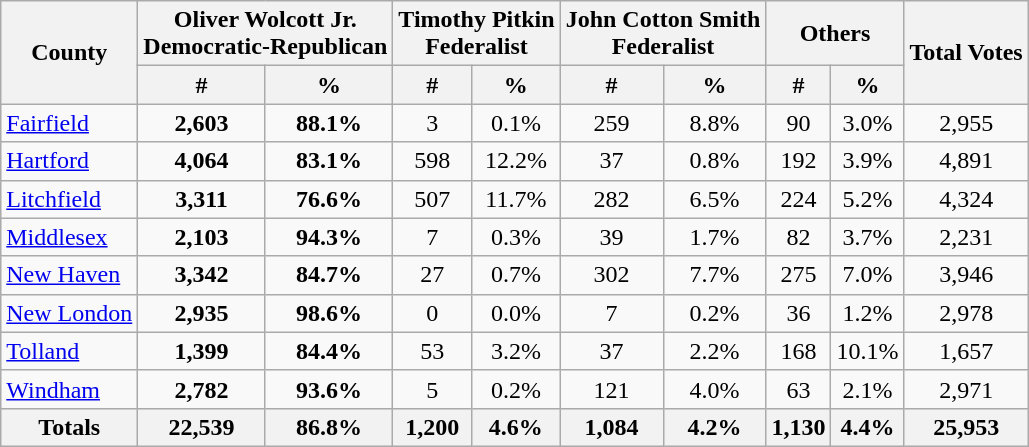<table class="wikitable sortable">
<tr>
<th rowspan="2" scope="col">County</th>
<th colspan="2" scope="col">Oliver Wolcott Jr.<br>Democratic-Republican</th>
<th colspan="2" scope="col">Timothy Pitkin<br>Federalist</th>
<th colspan="2" scope="col">John Cotton Smith<br>Federalist</th>
<th colspan="2" scope="col">Others</th>
<th rowspan="2" scope="col">Total Votes</th>
</tr>
<tr>
<th>#</th>
<th>%</th>
<th>#</th>
<th>%</th>
<th>#</th>
<th>%</th>
<th>#</th>
<th>%</th>
</tr>
<tr>
<td><a href='#'>Fairfield</a></td>
<td align="center"><strong>2,603</strong></td>
<td align="center"><strong>88.1%</strong></td>
<td align="center">3</td>
<td align="center">0.1%</td>
<td align="center">259</td>
<td align="center">8.8%</td>
<td align="center">90</td>
<td align="center">3.0%</td>
<td align="center">2,955</td>
</tr>
<tr>
<td><a href='#'>Hartford</a></td>
<td align="center"><strong>4,064</strong></td>
<td align="center"><strong>83.1%</strong></td>
<td align="center">598</td>
<td align="center">12.2%</td>
<td align="center">37</td>
<td align="center">0.8%</td>
<td align="center">192</td>
<td align="center">3.9%</td>
<td align="center">4,891</td>
</tr>
<tr>
<td><a href='#'>Litchfield</a></td>
<td align="center"><strong>3,311</strong></td>
<td align="center"><strong>76.6%</strong></td>
<td align="center">507</td>
<td align="center">11.7%</td>
<td align="center">282</td>
<td align="center">6.5%</td>
<td align="center">224</td>
<td align="center">5.2%</td>
<td align="center">4,324</td>
</tr>
<tr>
<td><a href='#'>Middlesex</a></td>
<td align="center"><strong>2,103</strong></td>
<td align="center"><strong>94.3%</strong></td>
<td align="center">7</td>
<td align="center">0.3%</td>
<td align="center">39</td>
<td align="center">1.7%</td>
<td align="center">82</td>
<td align="center">3.7%</td>
<td align="center">2,231</td>
</tr>
<tr>
<td><a href='#'>New Haven</a></td>
<td align="center"><strong>3,342</strong></td>
<td align="center"><strong>84.7%</strong></td>
<td align="center">27</td>
<td align="center">0.7%</td>
<td align="center">302</td>
<td align="center">7.7%</td>
<td align="center">275</td>
<td align="center">7.0%</td>
<td align="center">3,946</td>
</tr>
<tr>
<td><a href='#'>New London</a></td>
<td align="center"><strong>2,935</strong></td>
<td align="center"><strong>98.6%</strong></td>
<td align="center">0</td>
<td align="center">0.0%</td>
<td align="center">7</td>
<td align="center">0.2%</td>
<td align="center">36</td>
<td align="center">1.2%</td>
<td align="center">2,978</td>
</tr>
<tr>
<td><a href='#'>Tolland</a></td>
<td align="center"><strong>1,399</strong></td>
<td align="center"><strong>84.4%</strong></td>
<td align="center">53</td>
<td align="center">3.2%</td>
<td align="center">37</td>
<td align="center">2.2%</td>
<td align="center">168</td>
<td align="center">10.1%</td>
<td align="center">1,657</td>
</tr>
<tr>
<td><a href='#'>Windham</a></td>
<td align="center"><strong>2,782</strong></td>
<td align="center"><strong>93.6%</strong></td>
<td align="center">5</td>
<td align="center">0.2%</td>
<td align="center">121</td>
<td align="center">4.0%</td>
<td align="center">63</td>
<td align="center">2.1%</td>
<td align="center">2,971</td>
</tr>
<tr>
<th>Totals</th>
<th>22,539</th>
<th>86.8%</th>
<th>1,200</th>
<th>4.6%</th>
<th>1,084</th>
<th>4.2%</th>
<th>1,130</th>
<th>4.4%</th>
<th>25,953</th>
</tr>
</table>
